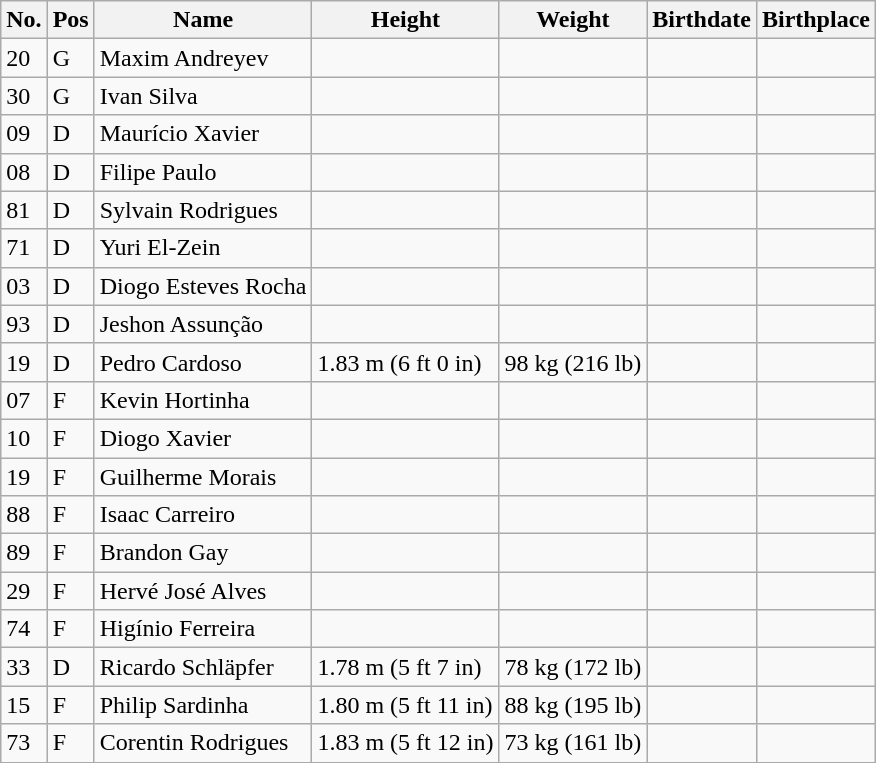<table class="wikitable sortable">
<tr>
<th>No.</th>
<th>Pos</th>
<th>Name</th>
<th>Height</th>
<th>Weight</th>
<th>Birthdate</th>
<th>Birthplace</th>
</tr>
<tr>
<td>20</td>
<td>G</td>
<td>Maxim Andreyev</td>
<td></td>
<td></td>
<td></td>
<td></td>
</tr>
<tr>
<td>30</td>
<td>G</td>
<td>Ivan Silva</td>
<td></td>
<td></td>
<td></td>
<td></td>
</tr>
<tr>
<td>09</td>
<td>D</td>
<td>Maurício Xavier</td>
<td></td>
<td></td>
<td></td>
<td></td>
</tr>
<tr>
<td>08</td>
<td>D</td>
<td>Filipe Paulo</td>
<td></td>
<td></td>
<td></td>
<td></td>
</tr>
<tr>
<td>81</td>
<td>D</td>
<td>Sylvain Rodrigues</td>
<td></td>
<td></td>
<td></td>
<td></td>
</tr>
<tr>
<td>71</td>
<td>D</td>
<td>Yuri El-Zein</td>
<td></td>
<td></td>
<td></td>
<td></td>
</tr>
<tr>
<td>03</td>
<td>D</td>
<td>Diogo Esteves Rocha</td>
<td></td>
<td></td>
<td></td>
<td></td>
</tr>
<tr>
<td>93</td>
<td>D</td>
<td>Jeshon Assunção</td>
<td></td>
<td></td>
<td></td>
<td></td>
</tr>
<tr>
<td>19</td>
<td>D</td>
<td>Pedro Cardoso</td>
<td>1.83 m (6 ft 0 in)</td>
<td>98 kg (216 lb)</td>
<td></td>
<td></td>
</tr>
<tr>
<td>07</td>
<td>F</td>
<td>Kevin Hortinha</td>
<td></td>
<td></td>
<td></td>
<td></td>
</tr>
<tr>
<td>10</td>
<td>F</td>
<td>Diogo Xavier</td>
<td></td>
<td></td>
<td></td>
<td></td>
</tr>
<tr>
<td>19</td>
<td>F</td>
<td>Guilherme Morais</td>
<td></td>
<td></td>
<td></td>
<td></td>
</tr>
<tr>
<td>88</td>
<td>F</td>
<td>Isaac Carreiro</td>
<td></td>
<td></td>
<td></td>
<td></td>
</tr>
<tr>
<td>89</td>
<td>F</td>
<td>Brandon Gay</td>
<td></td>
<td></td>
<td></td>
<td></td>
</tr>
<tr>
<td>29</td>
<td>F</td>
<td>Hervé José Alves</td>
<td></td>
<td></td>
<td></td>
<td></td>
</tr>
<tr>
<td>74</td>
<td>F</td>
<td>Higínio Ferreira</td>
<td></td>
<td></td>
<td></td>
<td></td>
</tr>
<tr>
<td>33</td>
<td>D</td>
<td>Ricardo Schläpfer</td>
<td>1.78 m (5 ft 7 in)</td>
<td>78 kg (172 lb)</td>
<td></td>
<td></td>
</tr>
<tr>
<td>15</td>
<td>F</td>
<td>Philip Sardinha</td>
<td>1.80 m (5 ft 11 in)</td>
<td>88 kg (195 lb)</td>
<td></td>
<td></td>
</tr>
<tr>
<td>73</td>
<td>F</td>
<td>Corentin Rodrigues</td>
<td>1.83 m (5 ft 12 in)</td>
<td>73 kg (161 lb)</td>
<td></td>
<td></td>
</tr>
</table>
